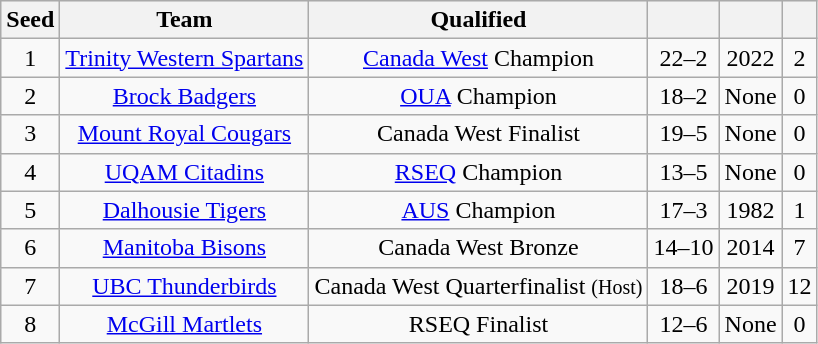<table class="wikitable sortable" style="text-align: center;">
<tr bgcolor="#efefef" align=center>
<th align=left>Seed</th>
<th align=left>Team</th>
<th align=left>Qualified</th>
<th align=left></th>
<th align=left></th>
<th align=left></th>
</tr>
<tr align=center>
<td>1</td>
<td><a href='#'>Trinity Western Spartans</a></td>
<td><a href='#'>Canada West</a> Champion</td>
<td>22–2</td>
<td>2022</td>
<td>2</td>
</tr>
<tr align=center>
<td>2</td>
<td><a href='#'>Brock Badgers</a></td>
<td><a href='#'>OUA</a> Champion</td>
<td>18–2</td>
<td>None</td>
<td>0</td>
</tr>
<tr align=center>
<td>3</td>
<td><a href='#'>Mount Royal Cougars</a></td>
<td>Canada West Finalist</td>
<td>19–5</td>
<td>None</td>
<td>0</td>
</tr>
<tr align=center>
<td>4</td>
<td><a href='#'>UQAM Citadins</a></td>
<td><a href='#'>RSEQ</a> Champion</td>
<td>13–5</td>
<td>None</td>
<td>0</td>
</tr>
<tr align=center>
<td>5</td>
<td><a href='#'>Dalhousie Tigers</a></td>
<td><a href='#'>AUS</a> Champion</td>
<td>17–3</td>
<td>1982</td>
<td>1</td>
</tr>
<tr align=center>
<td>6</td>
<td><a href='#'>Manitoba Bisons</a></td>
<td>Canada West Bronze</td>
<td>14–10</td>
<td>2014</td>
<td>7</td>
</tr>
<tr align=center>
<td>7</td>
<td><a href='#'>UBC Thunderbirds</a></td>
<td>Canada West Quarterfinalist <small>(Host)</small></td>
<td>18–6</td>
<td>2019</td>
<td>12</td>
</tr>
<tr align=center>
<td>8</td>
<td><a href='#'>McGill Martlets</a></td>
<td>RSEQ Finalist</td>
<td>12–6</td>
<td>None</td>
<td>0</td>
</tr>
</table>
